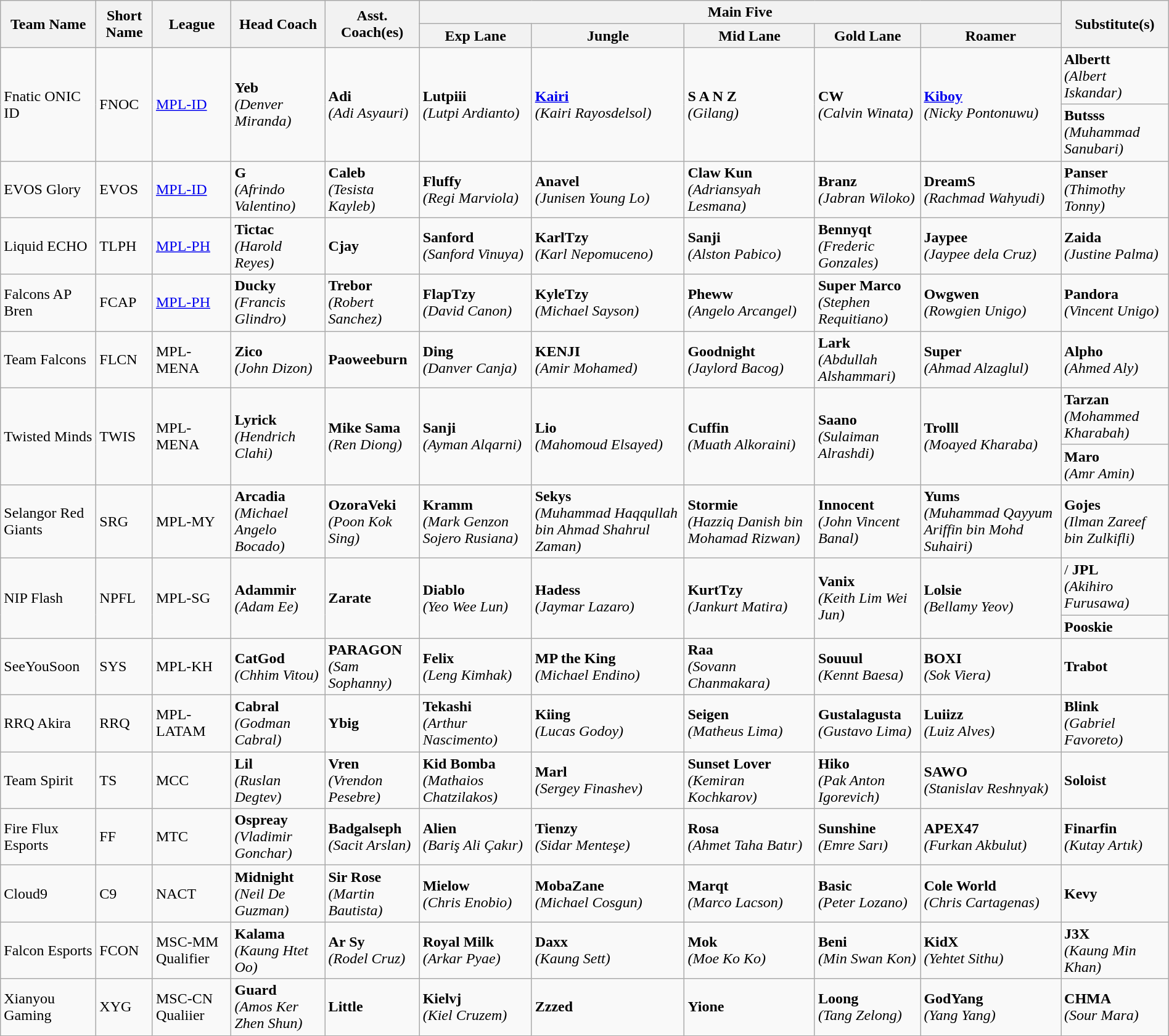<table class="wikitable" style="text-align: margin-left: auto; margin-right:auto;">
<tr>
<th rowspan="2">Team Name</th>
<th rowspan="2">Short Name</th>
<th rowspan="2">League</th>
<th rowspan="2">Head Coach</th>
<th rowspan="2">Asst. Coach(es)</th>
<th colspan="5">Main Five</th>
<th rowspan="2">Substitute(s)</th>
</tr>
<tr>
<th>Exp Lane</th>
<th>Jungle</th>
<th>Mid Lane</th>
<th>Gold Lane</th>
<th>Roamer</th>
</tr>
<tr>
<td rowspan="2"> Fnatic ONIC ID</td>
<td rowspan="2">FNOC</td>
<td rowspan="2"><a href='#'>MPL-ID</a></td>
<td rowspan="2"> <strong>Yeb</strong><br><em>(Denver Miranda)</em></td>
<td rowspan="2"> <strong>Adi</strong><br><em>(Adi Asyauri)</em></td>
<td rowspan="2"> <strong>Lutpiii</strong><br><em>(Lutpi Ardianto)</em></td>
<td rowspan="2"> <a href='#'><strong>Kairi</strong></a><br><em>(Kairi Rayosdelsol)</em></td>
<td rowspan="2"> <strong>S A N Z</strong><br><em>(Gilang)</em></td>
<td rowspan="2"> <strong>CW</strong><br><em>(Calvin Winata)</em></td>
<td rowspan="2"> <strong><a href='#'>Kiboy</a></strong><br><em>(Nicky Pontonuwu)</em></td>
<td> <strong>Albertt</strong><br><em>(Albert Iskandar)</em></td>
</tr>
<tr>
<td> <strong>Butsss</strong><br><em>(Muhammad Sanubari)</em></td>
</tr>
<tr>
<td> EVOS Glory</td>
<td>EVOS</td>
<td><a href='#'>MPL-ID</a></td>
<td> <strong>G</strong><br><em>(Afrindo Valentino)</em></td>
<td> <strong>Caleb</strong><br><em>(Tesista Kayleb)</em></td>
<td> <strong>Fluffy</strong><br><em>(Regi Marviola)</em></td>
<td> <strong>Anavel</strong><br><em>(Junisen Young Lo)</em></td>
<td> <strong>Claw Kun</strong><br><em>(Adriansyah Lesmana)</em></td>
<td> <strong>Branz</strong><br><em>(Jabran Wiloko)</em></td>
<td> <strong>DreamS</strong><br><em>(Rachmad Wahyudi)</em></td>
<td> <strong>Panser</strong><br><em>(Thimothy Tonny)</em></td>
</tr>
<tr>
<td> Liquid ECHO</td>
<td>TLPH</td>
<td><a href='#'>MPL-PH</a></td>
<td> <strong>Tictac</strong><br><em>(Harold Reyes)</em></td>
<td> <strong>Cjay</strong></td>
<td> <strong>Sanford</strong><br><em>(Sanford Vinuya)</em></td>
<td> <strong>KarlTzy</strong><br><em>(Karl Nepomuceno)</em></td>
<td> <strong>Sanji</strong><br><em>(Alston Pabico)</em></td>
<td> <strong>Bennyqt</strong><br><em>(Frederic Gonzales)</em></td>
<td> <strong>Jaypee</strong><br><em>(Jaypee dela Cruz)</em></td>
<td> <strong>Zaida</strong><br><em>(Justine Palma)</em></td>
</tr>
<tr>
<td> Falcons AP Bren</td>
<td>FCAP</td>
<td><a href='#'>MPL-PH</a></td>
<td> <strong>Ducky</strong><br><em>(Francis Glindro)</em></td>
<td> <strong>Trebor</strong><br><em>(Robert Sanchez)</em></td>
<td> <strong>FlapTzy</strong><br><em>(David Canon)</em></td>
<td> <strong>KyleTzy</strong><br><em>(Michael Sayson)</em></td>
<td> <strong>Pheww</strong><br><em>(Angelo Arcangel)</em></td>
<td> <strong>Super Marco</strong><br><em>(Stephen Requitiano)</em></td>
<td> <strong>Owgwen</strong><br><em>(Rowgien Unigo)</em></td>
<td> <strong>Pandora</strong><br><em>(Vincent Unigo)</em></td>
</tr>
<tr>
<td> Team Falcons</td>
<td>FLCN</td>
<td>MPL-MENA</td>
<td> <strong>Zico</strong><br><em>(John Dizon)</em></td>
<td> <strong>Paoweeburn</strong></td>
<td> <strong>Ding</strong><br><em>(Danver Canja)</em></td>
<td> <strong>KENJI</strong><br><em>(Amir Mohamed)</em></td>
<td> <strong>Goodnight</strong><br><em>(Jaylord Bacog)</em></td>
<td> <strong>Lark</strong><br><em>(Abdullah Alshammari)</em></td>
<td> <strong>Super</strong><br><em>(Ahmad Alzaglul)</em></td>
<td> <strong>Alpho</strong><br><em>(Ahmed Aly)</em></td>
</tr>
<tr>
<td rowspan="2"> Twisted Minds</td>
<td rowspan="2">TWIS</td>
<td rowspan="2">MPL-MENA</td>
<td rowspan="2"> <strong>Lyrick</strong><br><em>(Hendrich Clahi)</em></td>
<td rowspan="2"> <strong>Mike Sama</strong><br><em>(Ren Diong)</em></td>
<td rowspan="2"> <strong>Sanji</strong><br><em>(Ayman Alqarni)</em></td>
<td rowspan="2"> <strong>Lio</strong><br><em>(Mahomoud Elsayed)</em></td>
<td rowspan="2"> <strong>Cuffin</strong><br><em>(Muath Alkoraini)</em></td>
<td rowspan="2"> <strong>Saano</strong><br><em>(Sulaiman Alrashdi)</em></td>
<td rowspan="2"> <strong>Trolll</strong><br><em>(Moayed Kharaba)</em></td>
<td> <strong>Tarzan</strong><br><em>(Mohammed Kharabah)</em></td>
</tr>
<tr>
<td> <strong>Maro</strong><br><em>(Amr Amin)</em></td>
</tr>
<tr>
<td> Selangor Red Giants</td>
<td>SRG</td>
<td>MPL-MY</td>
<td> <strong>Arcadia</strong><br><em>(Michael Angelo Bocado)</em></td>
<td> <strong>OzoraVeki</strong><br><em>(Poon Kok Sing)</em></td>
<td> <strong>Kramm</strong><br><em>(Mark Genzon Sojero Rusiana)</em></td>
<td> <strong>Sekys</strong><br><em>(Muhammad Haqqullah bin Ahmad Shahrul Zaman)</em></td>
<td> <strong>Stormie</strong><br><em>(Hazziq Danish bin Mohamad Rizwan)</em></td>
<td> <strong>Innocent</strong><br><em>(John Vincent Banal)</em></td>
<td> <strong>Yums</strong><br><em>(Muhammad Qayyum Ariffin bin Mohd Suhairi)</em></td>
<td> <strong>Gojes</strong><br><em>(Ilman Zareef bin Zulkifli)</em></td>
</tr>
<tr>
<td rowspan="2"> NIP Flash</td>
<td rowspan="2">NPFL</td>
<td rowspan="2">MPL-SG</td>
<td rowspan="2"> <strong>Adammir</strong><br><em>(Adam Ee)</em></td>
<td rowspan="2"><strong> Zarate</strong></td>
<td rowspan="2"> <strong>Diablo</strong><br><em>(Yeo Wee Lun)</em></td>
<td rowspan="2"> <strong>Hadess</strong><br><em>(Jaymar Lazaro)</em></td>
<td rowspan="2"> <strong>KurtTzy</strong><br><em>(Jankurt Matira)</em></td>
<td rowspan="2"> <strong>Vanix</strong><br><em>(Keith Lim Wei Jun)</em></td>
<td rowspan="2"> <strong>Lolsie</strong><br><em>(Bellamy Yeov)</em></td>
<td>/ <strong>JPL</strong><br><em>(Akihiro Furusawa)</em></td>
</tr>
<tr>
<td> <strong>Pooskie</strong></td>
</tr>
<tr>
<td> SeeYouSoon</td>
<td>SYS</td>
<td>MPL-KH</td>
<td> <strong>CatGod</strong><br><em>(Chhim Vitou)</em></td>
<td> <strong>PARAGON</strong><br><em>(Sam Sophanny)</em></td>
<td> <strong>Felix</strong><br><em>(Leng Kimhak)</em></td>
<td> <strong>MP the King</strong><br><em>(Michael Endino)</em></td>
<td> <strong>Raa</strong><br><em>(Sovann Chanmakara)</em></td>
<td> <strong>Souuul</strong><br><em>(Kennt Baesa)</em></td>
<td> <strong>BOXI</strong><br><em>(Sok Viera)</em></td>
<td> <strong>Trabot</strong></td>
</tr>
<tr>
<td> RRQ Akira</td>
<td>RRQ</td>
<td>MPL-LATAM</td>
<td> <strong>Cabral</strong><br><em>(Godman Cabral)</em></td>
<td> <strong>Ybig</strong></td>
<td> <strong>Tekashi</strong><br><em>(Arthur Nascimento)</em></td>
<td> <strong>Kiing</strong><br><em>(Lucas Godoy)</em></td>
<td> <strong>Seigen</strong><br><em>(Matheus Lima)</em></td>
<td> <strong>Gustalagusta</strong><br><em>(Gustavo Lima)</em></td>
<td> <strong>Luiizz</strong><br><em>(Luiz Alves)</em></td>
<td> <strong>Blink</strong><br><em>(Gabriel Favoreto)</em></td>
</tr>
<tr>
<td> Team Spirit</td>
<td>TS</td>
<td>MCC</td>
<td> <strong>Lil</strong><br><em>(Ruslan Degtev)</em></td>
<td> <strong>Vren</strong><br><em>(Vrendon Pesebre)</em></td>
<td> <strong>Kid Bomba</strong><br><em>(Mathaios Chatzilakos)</em></td>
<td> <strong>Marl</strong><br><em>(Sergey Finashev)</em></td>
<td> <strong>Sunset Lover</strong><br><em>(Kemiran Kochkarov)</em></td>
<td> <strong>Hiko</strong><br><em>(Pak Anton Igorevich)</em></td>
<td> <strong>SAWO</strong><br><em>(Stanislav Reshnyak)</em></td>
<td> <strong>Soloist</strong></td>
</tr>
<tr>
<td> Fire Flux Esports</td>
<td>FF</td>
<td>MTC</td>
<td> <strong>Ospreay</strong><br><em>(Vladimir Gonchar)</em></td>
<td> <strong>Badgalseph</strong><br><em>(Sacit Arslan)</em></td>
<td> <strong>Alien</strong><br><em>(Bariş Ali Çakır)</em></td>
<td> <strong>Tienzy</strong><br><em>(Sidar Menteşe)</em></td>
<td> <strong>Rosa</strong><br><em>(Ahmet Taha Batır)</em></td>
<td> <strong>Sunshine</strong><br><em>(Emre Sarı)</em></td>
<td> <strong>APEX47</strong><br><em>(Furkan Akbulut)</em></td>
<td> <strong>Finarfin</strong><br><em>(Kutay Artık)</em></td>
</tr>
<tr>
<td> Cloud9</td>
<td>C9</td>
<td>NACT</td>
<td> <strong>Midnight</strong><br><em>(Neil De Guzman)</em></td>
<td> <strong>Sir Rose</strong><br><em>(Martin Bautista)</em></td>
<td> <strong>Mielow</strong><br><em>(Chris Enobio)</em></td>
<td> <strong>MobaZane</strong><br><em>(Michael Cosgun)</em></td>
<td> <strong>Marqt</strong><br><em>(Marco Lacson)</em></td>
<td> <strong>Basic</strong><br><em>(Peter Lozano)</em></td>
<td> <strong>Cole World</strong><br><em>(Chris Cartagenas)</em></td>
<td><strong> Kevy</strong></td>
</tr>
<tr>
<td> Falcon Esports</td>
<td>FCON</td>
<td>MSC-MM Qualifier</td>
<td> <strong>Kalama</strong><br><em>(Kaung Htet Oo)</em></td>
<td> <strong>Ar Sy</strong><br><em>(Rodel Cruz)</em></td>
<td> <strong>Royal Milk</strong><br><em>(Arkar Pyae)</em></td>
<td> <strong>Daxx</strong><br><em>(Kaung Sett)</em></td>
<td> <strong>Mok</strong><br><em>(Moe Ko Ko)</em></td>
<td> <strong>Beni</strong><br><em>(Min Swan Kon)</em></td>
<td> <strong>KidX</strong><br><em>(Yehtet Sithu)</em></td>
<td> <strong>J3X</strong><br><em>(Kaung Min Khan)</em></td>
</tr>
<tr>
<td> Xianyou Gaming</td>
<td>XYG</td>
<td>MSC-CN Qualiier</td>
<td> <strong>Guard</strong><br><em>(Amos Ker Zhen Shun)</em></td>
<td><strong> Little</strong></td>
<td> <strong>Kielvj</strong><br><em>(Kiel Cruzem)</em></td>
<td><strong></strong> <strong>Zzzed</strong></td>
<td><strong></strong> <strong>Yione</strong></td>
<td><strong></strong> <strong>Loong</strong><br><em>(Tang Zelong)</em></td>
<td><strong></strong> <strong>GodYang</strong><br><em>(Yang Yang)</em></td>
<td><strong></strong> <strong>CHMA</strong><br><em>(Sour Mara)</em></td>
</tr>
</table>
